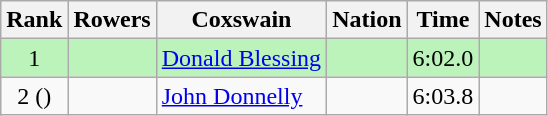<table class="wikitable sortable" style="text-align:center">
<tr>
<th>Rank</th>
<th>Rowers</th>
<th>Coxswain</th>
<th>Nation</th>
<th>Time</th>
<th>Notes</th>
</tr>
<tr bgcolor=bbf3bb>
<td>1</td>
<td align=left></td>
<td align=left><a href='#'>Donald Blessing</a></td>
<td align=left></td>
<td>6:02.0</td>
<td></td>
</tr>
<tr>
<td>2 ()</td>
<td align=left></td>
<td align=left><a href='#'>John Donnelly</a></td>
<td align=left></td>
<td>6:03.8</td>
<td></td>
</tr>
</table>
